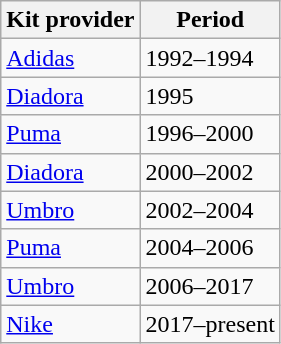<table class="wikitable">
<tr>
<th>Kit provider</th>
<th>Period</th>
</tr>
<tr>
<td><a href='#'>Adidas</a></td>
<td>1992–1994</td>
</tr>
<tr>
<td><a href='#'>Diadora</a></td>
<td>1995</td>
</tr>
<tr>
<td><a href='#'>Puma</a></td>
<td>1996–2000</td>
</tr>
<tr>
<td><a href='#'>Diadora</a></td>
<td>2000–2002</td>
</tr>
<tr>
<td><a href='#'>Umbro</a></td>
<td>2002–2004</td>
</tr>
<tr>
<td><a href='#'>Puma</a></td>
<td>2004–2006</td>
</tr>
<tr>
<td><a href='#'>Umbro</a></td>
<td>2006–2017</td>
</tr>
<tr>
<td><a href='#'>Nike</a></td>
<td>2017–present</td>
</tr>
</table>
